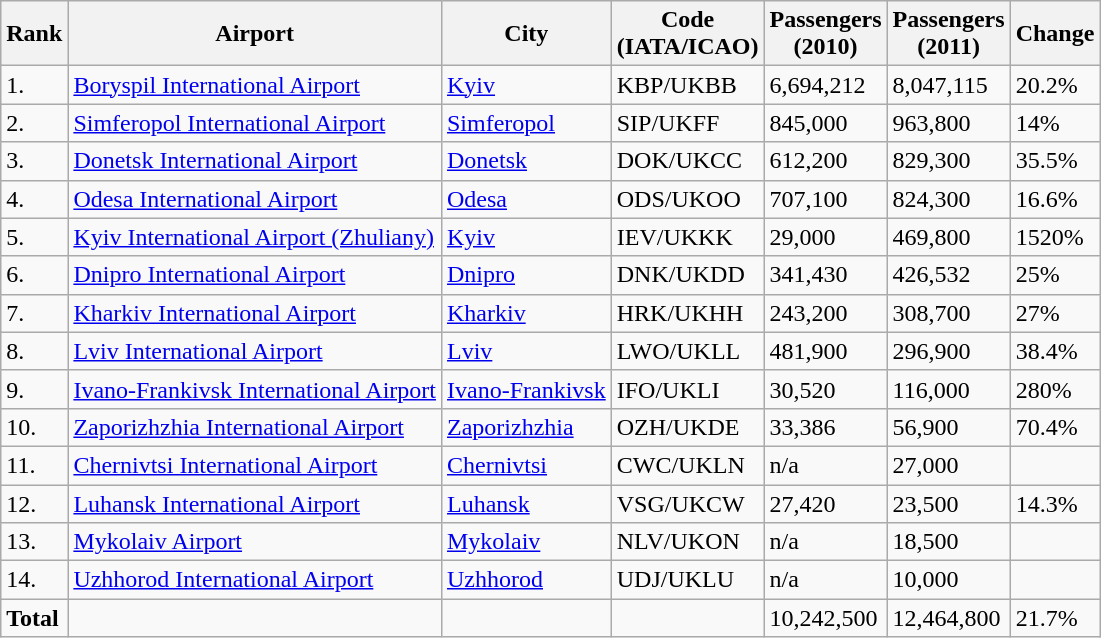<table class="wikitable sortable">
<tr>
<th>Rank</th>
<th>Airport</th>
<th>City</th>
<th>Code<br>(IATA/ICAO)</th>
<th>Passengers <br> (2010)</th>
<th>Passengers <br>(2011)</th>
<th>Change<br></th>
</tr>
<tr>
<td>1.</td>
<td><a href='#'>Boryspil International Airport</a></td>
<td><a href='#'>Kyiv</a></td>
<td>KBP/UKBB</td>
<td>6,694,212</td>
<td>8,047,115</td>
<td> 20.2%</td>
</tr>
<tr>
<td>2.</td>
<td><a href='#'>Simferopol International Airport</a></td>
<td><a href='#'>Simferopol</a></td>
<td>SIP/UKFF</td>
<td>845,000</td>
<td>963,800</td>
<td> 14%</td>
</tr>
<tr>
<td>3.</td>
<td><a href='#'>Donetsk International Airport</a></td>
<td><a href='#'>Donetsk</a></td>
<td>DOK/UKCC</td>
<td>612,200</td>
<td>829,300</td>
<td> 35.5%</td>
</tr>
<tr>
<td>4.</td>
<td><a href='#'>Odesa International Airport</a></td>
<td><a href='#'>Odesa</a></td>
<td>ODS/UKOO</td>
<td>707,100</td>
<td>824,300</td>
<td> 16.6%</td>
</tr>
<tr>
<td>5.</td>
<td><a href='#'>Kyiv International Airport (Zhuliany)</a></td>
<td><a href='#'>Kyiv</a></td>
<td>IEV/UKKK</td>
<td>29,000</td>
<td>469,800</td>
<td> 1520%</td>
</tr>
<tr>
<td>6.</td>
<td><a href='#'>Dnipro International Airport</a></td>
<td><a href='#'>Dnipro</a></td>
<td>DNK/UKDD</td>
<td>341,430</td>
<td>426,532</td>
<td> 25%</td>
</tr>
<tr>
<td>7.</td>
<td><a href='#'>Kharkiv International Airport</a></td>
<td><a href='#'>Kharkiv</a></td>
<td>HRK/UKHH</td>
<td>243,200</td>
<td>308,700</td>
<td> 27%</td>
</tr>
<tr>
<td>8.</td>
<td><a href='#'>Lviv International Airport</a></td>
<td><a href='#'>Lviv</a></td>
<td>LWO/UKLL</td>
<td>481,900</td>
<td>296,900</td>
<td> 38.4%</td>
</tr>
<tr>
<td>9.</td>
<td><a href='#'>Ivano-Frankivsk International Airport</a></td>
<td><a href='#'>Ivano-Frankivsk</a></td>
<td>IFO/UKLI</td>
<td>30,520</td>
<td>116,000</td>
<td> 280%</td>
</tr>
<tr>
<td>10.</td>
<td><a href='#'>Zaporizhzhia International Airport</a></td>
<td><a href='#'>Zaporizhzhia</a></td>
<td>OZH/UKDE</td>
<td>33,386</td>
<td>56,900</td>
<td> 70.4%</td>
</tr>
<tr>
<td>11.</td>
<td><a href='#'>Chernivtsi International Airport</a></td>
<td><a href='#'>Chernivtsi</a></td>
<td>CWC/UKLN</td>
<td>n/a</td>
<td>27,000</td>
<td></td>
</tr>
<tr>
<td>12.</td>
<td><a href='#'>Luhansk International Airport</a></td>
<td><a href='#'>Luhansk</a></td>
<td>VSG/UKCW</td>
<td>27,420</td>
<td>23,500</td>
<td> 14.3%</td>
</tr>
<tr>
<td>13.</td>
<td><a href='#'>Mykolaiv Airport</a></td>
<td><a href='#'>Mykolaiv</a></td>
<td>NLV/UKON</td>
<td>n/a</td>
<td>18,500</td>
<td></td>
</tr>
<tr>
<td>14.</td>
<td><a href='#'>Uzhhorod International Airport</a></td>
<td><a href='#'>Uzhhorod</a></td>
<td>UDJ/UKLU</td>
<td>n/a</td>
<td>10,000</td>
<td></td>
</tr>
<tr class="sortbottom">
<td><strong>Total</strong></td>
<td></td>
<td></td>
<td></td>
<td>10,242,500</td>
<td>12,464,800</td>
<td> 21.7%</td>
</tr>
</table>
